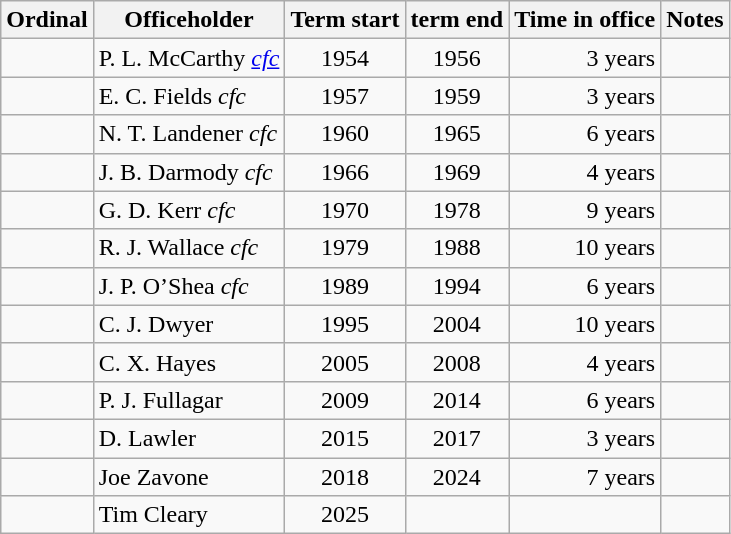<table class="wikitable">
<tr>
<th>Ordinal</th>
<th>Officeholder</th>
<th>Term start</th>
<th>term end</th>
<th>Time in office</th>
<th>Notes</th>
</tr>
<tr>
<td align=center></td>
<td>P. L. McCarthy <em><a href='#'>cfc</a></em></td>
<td align=center>1954</td>
<td align=center>1956</td>
<td align=right>3 years</td>
<td></td>
</tr>
<tr>
<td align=center></td>
<td>E. C. Fields <em>cfc</em></td>
<td align=center>1957</td>
<td align=center>1959</td>
<td align=right>3 years</td>
<td></td>
</tr>
<tr>
<td align=center></td>
<td>N. T. Landener <em>cfc</em></td>
<td align=center>1960</td>
<td align=center>1965</td>
<td align=right>6 years</td>
<td></td>
</tr>
<tr>
<td align=center></td>
<td>J. B. Darmody <em>cfc</em></td>
<td align=center>1966</td>
<td align=center>1969</td>
<td align=right>4 years</td>
<td></td>
</tr>
<tr>
<td align=center></td>
<td>G. D. Kerr <em>cfc</em></td>
<td align=center>1970</td>
<td align=center>1978</td>
<td align=right>9 years</td>
<td></td>
</tr>
<tr>
<td align=center></td>
<td>R. J. Wallace <em>cfc</em></td>
<td align=center>1979</td>
<td align=center>1988</td>
<td align=right>10 years</td>
<td></td>
</tr>
<tr>
<td align=center></td>
<td>J. P. O’Shea <em>cfc</em></td>
<td align=center>1989</td>
<td align=center>1994</td>
<td align=right>6 years</td>
<td></td>
</tr>
<tr>
<td align=center></td>
<td>C. J. Dwyer</td>
<td align=center>1995</td>
<td align=center>2004</td>
<td align=right>10 years</td>
<td></td>
</tr>
<tr>
<td align=center></td>
<td>C. X. Hayes</td>
<td align=center>2005</td>
<td align=center>2008</td>
<td align=right>4 years</td>
<td></td>
</tr>
<tr>
<td align=center></td>
<td>P. J. Fullagar</td>
<td align=center>2009</td>
<td align=center>2014</td>
<td align=right>6 years</td>
<td></td>
</tr>
<tr>
<td align=center></td>
<td>D. Lawler</td>
<td align=center>2015</td>
<td align=center>2017</td>
<td align=right>3 years</td>
<td></td>
</tr>
<tr>
<td align=center></td>
<td>Joe Zavone</td>
<td align="center">2018</td>
<td align=center>2024</td>
<td align="right">7 years</td>
<td></td>
</tr>
<tr>
<td align=center></td>
<td>Tim Cleary</td>
<td align=center>2025</td>
<td></td>
<td></td>
<td></td>
</tr>
</table>
